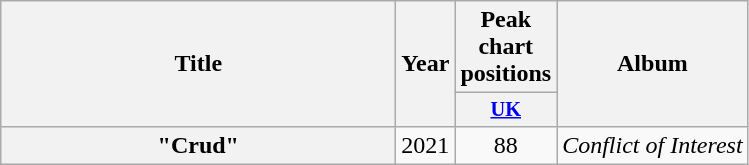<table class="wikitable plainrowheaders" style="text-align:center;" border="1">
<tr>
<th scope="col" rowspan=2 style="width:16em;">Title</th>
<th scope="col" rowspan=2>Year</th>
<th scope="col" colspan=1>Peak chart positions</th>
<th scope="col" rowspan=2>Album</th>
</tr>
<tr>
<th scope="col" style="width:3em;font-size:85%;"><a href='#'>UK</a><br></th>
</tr>
<tr>
<th scope="row">"Crud"<br></th>
<td>2021</td>
<td>88</td>
<td><em>Conflict of Interest</em></td>
</tr>
</table>
